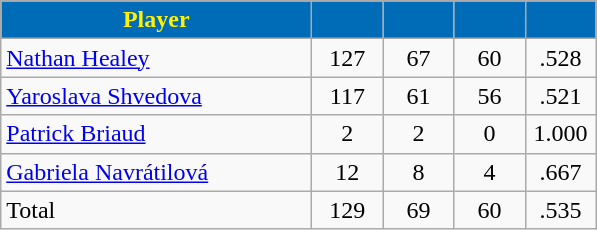<table class="wikitable" style="text-align:center">
<tr>
<th style="background:#006bb6; color:#fff200" width="200px">Player</th>
<th style="background:#006bb6; color:#fff200" width="40px"></th>
<th style="background:#006bb6; color:#fff200" width="40px"></th>
<th style="background:#006bb6; color:#fff200" width="40px"></th>
<th style="background:#006bb6; color:#fff200" width="40px"></th>
</tr>
<tr>
<td style="text-align:left"><a href='#'>Nathan Healey</a></td>
<td>127</td>
<td>67</td>
<td>60</td>
<td>.528</td>
</tr>
<tr>
<td style="text-align:left"><a href='#'>Yaroslava Shvedova</a></td>
<td>117</td>
<td>61</td>
<td>56</td>
<td>.521</td>
</tr>
<tr>
<td style="text-align:left"><a href='#'>Patrick Briaud</a></td>
<td>2</td>
<td>2</td>
<td>0</td>
<td>1.000</td>
</tr>
<tr>
<td style="text-align:left"><a href='#'>Gabriela Navrátilová</a></td>
<td>12</td>
<td>8</td>
<td>4</td>
<td>.667</td>
</tr>
<tr>
<td style="text-align:left">Total</td>
<td>129</td>
<td>69</td>
<td>60</td>
<td>.535</td>
</tr>
</table>
